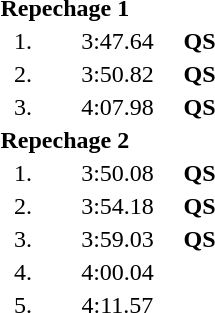<table style="text-align:center">
<tr>
<td colspan=4 align=left><strong>Repechage 1</strong></td>
</tr>
<tr>
<td width=30>1.</td>
<td align=left></td>
<td width=80>3:47.64</td>
<td><strong>QS</strong></td>
</tr>
<tr>
<td>2.</td>
<td align=left></td>
<td>3:50.82</td>
<td><strong>QS</strong></td>
</tr>
<tr>
<td>3.</td>
<td align=left></td>
<td>4:07.98</td>
<td><strong>QS</strong></td>
</tr>
<tr>
<td colspan=4 align=left><strong>Repechage 2</strong></td>
</tr>
<tr>
<td>1.</td>
<td align=left></td>
<td>3:50.08</td>
<td><strong>QS</strong></td>
</tr>
<tr>
<td>2.</td>
<td align=left></td>
<td>3:54.18</td>
<td><strong>QS</strong></td>
</tr>
<tr>
<td>3.</td>
<td align=left></td>
<td>3:59.03</td>
<td><strong>QS</strong></td>
</tr>
<tr>
<td>4.</td>
<td align=left></td>
<td>4:00.04</td>
<td></td>
</tr>
<tr>
<td>5.</td>
<td align=left></td>
<td>4:11.57</td>
<td></td>
</tr>
</table>
